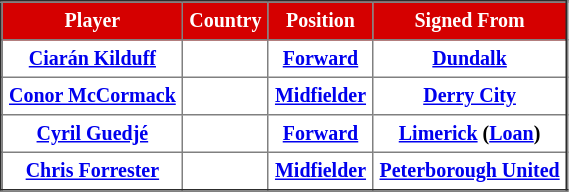<table border="2" cellpadding="4" style="border-collapse:collapse; text-align:center; font-size:smaller;">
<tr style="background:#d50000; color:white">
<th><strong>Player</strong></th>
<th><strong>Country</strong></th>
<th><strong>Position</strong></th>
<th><strong>Signed From</strong></th>
</tr>
<tr bgcolor="">
<th><a href='#'>Ciarán Kilduff</a></th>
<th></th>
<th><a href='#'>Forward</a></th>
<th> <a href='#'>Dundalk</a></th>
</tr>
<tr bgcolor="">
<th><a href='#'>Conor McCormack</a></th>
<th></th>
<th><a href='#'>Midfielder</a></th>
<th> <a href='#'>Derry City</a></th>
</tr>
<tr bgcolor="">
<th><a href='#'>Cyril Guedjé</a></th>
<th></th>
<th><a href='#'>Forward</a></th>
<th> <a href='#'>Limerick</a> (<a href='#'>Loan</a>)</th>
</tr>
<tr bgcolor="">
<th><a href='#'>Chris Forrester</a></th>
<th></th>
<th><a href='#'>Midfielder</a></th>
<th> <a href='#'>Peterborough United</a></th>
</tr>
</table>
